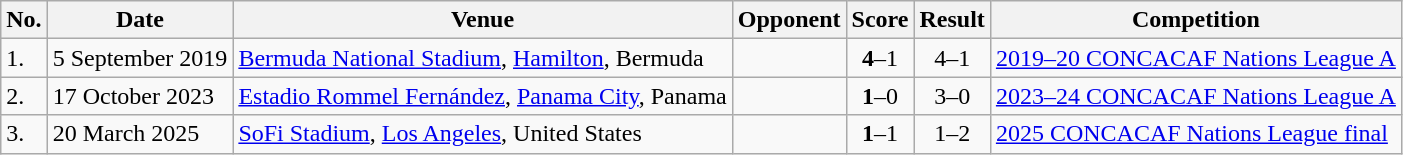<table class="wikitable">
<tr>
<th>No.</th>
<th>Date</th>
<th>Venue</th>
<th>Opponent</th>
<th>Score</th>
<th>Result</th>
<th>Competition</th>
</tr>
<tr>
<td>1.</td>
<td>5 September 2019</td>
<td><a href='#'>Bermuda National Stadium</a>, <a href='#'>Hamilton</a>, Bermuda</td>
<td></td>
<td align=center><strong>4</strong>–1</td>
<td align=center>4–1</td>
<td><a href='#'>2019–20 CONCACAF Nations League A</a></td>
</tr>
<tr>
<td>2.</td>
<td>17 October 2023</td>
<td><a href='#'>Estadio Rommel Fernández</a>, <a href='#'>Panama City</a>, Panama</td>
<td></td>
<td align=center><strong>1</strong>–0</td>
<td align=center>3–0</td>
<td><a href='#'>2023–24 CONCACAF Nations League A</a></td>
</tr>
<tr>
<td>3.</td>
<td>20 March 2025</td>
<td><a href='#'>SoFi Stadium</a>, <a href='#'>Los Angeles</a>, United States</td>
<td></td>
<td align=center><strong>1</strong>–1</td>
<td align=center>1–2</td>
<td><a href='#'>2025 CONCACAF Nations League final</a></td>
</tr>
</table>
